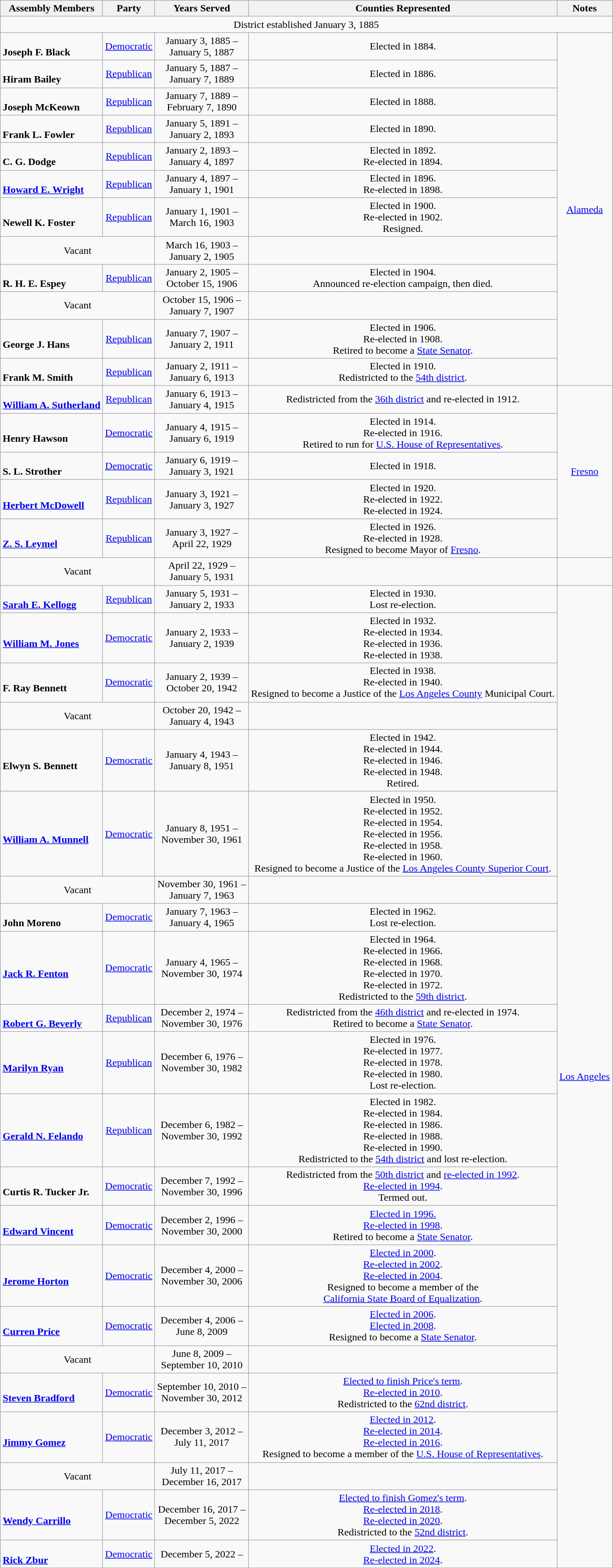<table class=wikitable style="text-align:center">
<tr>
<th>Assembly Members</th>
<th>Party</th>
<th>Years Served</th>
<th>Counties Represented</th>
<th>Notes</th>
</tr>
<tr>
<td colspan=5>District established January 3, 1885</td>
</tr>
<tr>
<td align=left> <br> <strong>Joseph F. Black</strong><br></td>
<td><a href='#'>Democratic</a></td>
<td>January 3, 1885 – <br> January 5, 1887</td>
<td>Elected in 1884. <br></td>
<td rowspan="12"><a href='#'>Alameda</a></td>
</tr>
<tr>
<td align=left><br> <strong>Hiram Bailey</strong><br></td>
<td><a href='#'>Republican</a></td>
<td>January 5, 1887 – <br> January 7, 1889</td>
<td>Elected in 1886. <br> </td>
</tr>
<tr>
<td align=left><br> <strong>Joseph McKeown</strong><br></td>
<td><a href='#'>Republican</a></td>
<td>January 7, 1889 – <br> February 7, 1890</td>
<td>Elected in 1888. <br> </td>
</tr>
<tr>
<td align=left><br> <strong>Frank L. Fowler</strong><br></td>
<td><a href='#'>Republican</a></td>
<td>January 5, 1891 – <br> January 2, 1893</td>
<td>Elected in 1890. <br> </td>
</tr>
<tr>
<td align=left><br> <strong>C. G. Dodge</strong><br></td>
<td><a href='#'>Republican</a></td>
<td>January 2, 1893 – <br> January 4, 1897</td>
<td>Elected in 1892. <br> Re-elected in 1894. <br> </td>
</tr>
<tr>
<td align=left> <br> <strong><a href='#'>Howard E. Wright</a></strong><br> </td>
<td><a href='#'>Republican</a></td>
<td>January 4, 1897 – <br> January 1, 1901</td>
<td>Elected in 1896. <br> Re-elected in 1898. <br> </td>
</tr>
<tr>
<td align=left> <br> <strong>Newell K. Foster</strong><br></td>
<td><a href='#'>Republican</a></td>
<td>January 1, 1901 – <br> March 16, 1903</td>
<td>Elected in 1900. <br> Re-elected in 1902. <br> Resigned.</td>
</tr>
<tr>
<td colspan="2">Vacant</td>
<td>March 16, 1903 –  <br> January 2, 1905</td>
<td></td>
</tr>
<tr>
<td align=left><br> <strong>R. H. E. Espey</strong><br></td>
<td><a href='#'>Republican</a></td>
<td>January 2, 1905 – <br> October 15, 1906</td>
<td>Elected in 1904. <br> Announced re-election campaign, then died.</td>
</tr>
<tr>
<td colspan="2">Vacant</td>
<td>October 15, 1906 –  <br> January 7, 1907</td>
<td></td>
</tr>
<tr>
<td align=left><br> <strong>George J. Hans</strong><br></td>
<td><a href='#'>Republican</a></td>
<td>January 7, 1907 – <br> January 2, 1911</td>
<td>Elected in 1906. <br> Re-elected in 1908. <br> Retired to become a <a href='#'>State Senator</a>.</td>
</tr>
<tr>
<td align=left><br> <strong>Frank M. Smith</strong><br></td>
<td><a href='#'>Republican</a></td>
<td>January 2, 1911 – <br> January 6, 1913</td>
<td>Elected in 1910. <br> Redistricted to the <a href='#'>54th district</a>.</td>
</tr>
<tr>
<td align=left> <br> <strong><a href='#'>William A. Sutherland</a></strong><br></td>
<td><a href='#'>Republican</a></td>
<td>January 6, 1913 – <br> January 4, 1915</td>
<td>Redistricted from the <a href='#'>36th district</a> and re-elected in 1912. <br> </td>
<td rowspan="5"><a href='#'>Fresno</a></td>
</tr>
<tr>
<td align=left> <br> <strong>Henry Hawson</strong><br></td>
<td><a href='#'>Democratic</a></td>
<td>January 4, 1915 – <br> January 6, 1919</td>
<td>Elected in 1914. <br> Re-elected in 1916. <br> Retired to run for <a href='#'>U.S. House of Representatives</a>.</td>
</tr>
<tr>
<td align=left><br> <strong>S. L. Strother</strong><br></td>
<td><a href='#'>Democratic</a></td>
<td>January 6, 1919 – <br> January 3, 1921</td>
<td>Elected in 1918. <br> </td>
</tr>
<tr>
<td align=left> <br> <strong><a href='#'>Herbert McDowell</a></strong><br></td>
<td><a href='#'>Republican</a></td>
<td>January 3, 1921 – <br> January 3, 1927</td>
<td>Elected in 1920. <br> Re-elected in 1922. <br> Re-elected in 1924. <br> </td>
</tr>
<tr>
<td align=left> <br> <strong><a href='#'>Z. S. Leymel</a></strong><br></td>
<td><a href='#'>Republican</a></td>
<td>January 3, 1927 – <br> April 22, 1929</td>
<td>Elected in 1926. <br> Re-elected in 1928. <br> Resigned to become Mayor of <a href='#'>Fresno</a>.</td>
</tr>
<tr>
<td colspan="2">Vacant</td>
<td>April 22, 1929 – <br> January 5, 1931</td>
<td></td>
<td></td>
</tr>
<tr>
<td align="left"> <br> <strong><a href='#'>Sarah E. Kellogg</a></strong><br></td>
<td><a href='#'>Republican</a></td>
<td>January 5, 1931 – <br> January 2, 1933</td>
<td>Elected in 1930. <br> Lost re-election.</td>
<td rowspan="22"><a href='#'>Los Angeles</a></td>
</tr>
<tr>
<td align=left> <br> <strong><a href='#'>William M. Jones</a></strong><br></td>
<td><a href='#'>Democratic</a></td>
<td>January 2, 1933 – <br> January 2, 1939</td>
<td>Elected in 1932. <br> Re-elected in 1934. <br> Re-elected in 1936. <br> Re-elected in 1938. <br> </td>
</tr>
<tr>
<td align=left> <br> <strong>F. Ray Bennett</strong><br></td>
<td><a href='#'>Democratic</a></td>
<td>January 2, 1939 – <br> October 20, 1942</td>
<td>Elected in 1938. <br> Re-elected in 1940. <br> Resigned to become a Justice of the <a href='#'>Los Angeles County</a> Municipal Court.</td>
</tr>
<tr>
<td colspan="2">Vacant</td>
<td>October 20, 1942 – <br> January 4, 1943</td>
<td></td>
</tr>
<tr>
<td align=left> <br> <strong>Elwyn S. Bennett</strong><br></td>
<td><a href='#'>Democratic</a></td>
<td>January 4, 1943 – <br> January 8, 1951</td>
<td>Elected in 1942. <br> Re-elected in 1944. <br> Re-elected in 1946. <br> Re-elected in 1948. <br> Retired.</td>
</tr>
<tr>
<td align=left> <br> <strong><a href='#'>William A. Munnell</a></strong><br></td>
<td><a href='#'>Democratic</a></td>
<td>January 8, 1951 – <br> November 30, 1961</td>
<td>Elected in 1950. <br> Re-elected in 1952. <br> Re-elected in 1954. <br> Re-elected in 1956. <br> Re-elected in 1958. <br> Re-elected in 1960. <br> Resigned to become a Justice of the <a href='#'>Los Angeles County Superior Court</a>.</td>
</tr>
<tr>
<td colspan="2">Vacant</td>
<td>November 30, 1961 – <br> January 7, 1963</td>
<td></td>
</tr>
<tr>
<td align=left><br> <strong>John Moreno</strong> <br></td>
<td><a href='#'>Democratic</a></td>
<td>January 7, 1963 – <br> January 4, 1965</td>
<td>Elected in 1962. <br> Lost re-election.</td>
</tr>
<tr>
<td align=left> <br> <strong><a href='#'>Jack R. Fenton</a></strong> <br></td>
<td><a href='#'>Democratic</a></td>
<td>January 4, 1965 – <br> November 30, 1974</td>
<td>Elected in 1964. <br> Re-elected in 1966. <br> Re-elected in 1968. <br> Re-elected in 1970. <br> Re-elected in 1972. <br> Redistricted to the <a href='#'>59th district</a>.</td>
</tr>
<tr>
<td align=left> <br> <strong><a href='#'>Robert G. Beverly</a></strong><br></td>
<td><a href='#'>Republican</a></td>
<td>December 2, 1974 – <br> November 30, 1976</td>
<td>Redistricted from the <a href='#'>46th district</a> and re-elected in 1974. <br> Retired to become a <a href='#'>State Senator</a>.</td>
</tr>
<tr>
<td align=left><br> <strong><a href='#'>Marilyn Ryan</a></strong> <br> </td>
<td><a href='#'>Republican</a></td>
<td>December 6, 1976 – <br> November 30, 1982</td>
<td>Elected in 1976. <br> Re-elected in 1977. <br> Re-elected in 1978. <br> Re-elected in 1980. <br> Lost re-election.</td>
</tr>
<tr>
<td align=left><br> <strong><a href='#'>Gerald N. Felando</a></strong><br></td>
<td><a href='#'>Republican</a></td>
<td>December 6, 1982 – <br> November 30, 1992</td>
<td>Elected in 1982. <br> Re-elected in 1984. <br> Re-elected in 1986. <br> Re-elected in 1988. <br> Re-elected in 1990. <br> Redistricted to the <a href='#'>54th district</a> and lost re-election.</td>
</tr>
<tr>
<td align=left><br> <strong>Curtis R. Tucker Jr.</strong><br></td>
<td><a href='#'>Democratic</a></td>
<td>December 7, 1992 – <br> November 30, 1996</td>
<td>Redistricted from the <a href='#'>50th district</a> and <a href='#'>re-elected in 1992</a>. <br> <a href='#'>Re-elected in 1994</a>. <br> Termed out.</td>
</tr>
<tr>
<td align=left> <br> <strong><a href='#'>Edward Vincent</a></strong><br></td>
<td><a href='#'>Democratic</a></td>
<td>December 2, 1996 – <br> November 30, 2000</td>
<td><a href='#'>Elected in 1996.</a> <br> <a href='#'>Re-elected in 1998</a>. <br> Retired to become a <a href='#'>State Senator</a>.</td>
</tr>
<tr>
<td align=left> <br> <strong><a href='#'>Jerome Horton</a></strong><br></td>
<td><a href='#'>Democratic</a></td>
<td>December 4, 2000 – <br> November 30, 2006</td>
<td><a href='#'>Elected in 2000</a>. <br> <a href='#'>Re-elected in 2002</a>. <br> <a href='#'>Re-elected in 2004</a>. <br> Resigned to become a member of the <br> <a href='#'>California State Board of Equalization</a>.</td>
</tr>
<tr>
<td align=left> <br> <strong><a href='#'>Curren Price</a></strong><br></td>
<td><a href='#'>Democratic</a></td>
<td>December 4, 2006 – <br> June 8, 2009</td>
<td><a href='#'>Elected in 2006</a>. <br> <a href='#'>Elected in 2008</a>. <br> Resigned to become a <a href='#'>State Senator</a>.</td>
</tr>
<tr>
<td colspan="2">Vacant</td>
<td>June 8, 2009 – <br> September 10, 2010</td>
<td></td>
</tr>
<tr>
<td align=left> <br> <strong><a href='#'>Steven Bradford</a></strong><br></td>
<td><a href='#'>Democratic</a></td>
<td>September 10, 2010 – <br> November 30, 2012</td>
<td><a href='#'>Elected to finish Price's term</a>. <br> <a href='#'>Re-elected in 2010</a>. <br> Redistricted to the <a href='#'>62nd district</a>.</td>
</tr>
<tr>
<td align=left> <br> <strong><a href='#'>Jimmy Gomez</a></strong><br></td>
<td><a href='#'>Democratic</a></td>
<td>December 3, 2012 – <br> July 11, 2017</td>
<td><a href='#'>Elected in 2012</a>. <br> <a href='#'>Re-elected in 2014</a>. <br> <a href='#'>Re-elected in 2016</a>. <br> Resigned to become a member of the <a href='#'>U.S. House of Representatives</a>.</td>
</tr>
<tr>
<td colspan="2">Vacant</td>
<td>July 11, 2017 – <br> December 16, 2017</td>
<td></td>
</tr>
<tr>
<td align=left> <br> <strong><a href='#'>Wendy Carrillo</a></strong><br></td>
<td><a href='#'>Democratic</a></td>
<td>December 16, 2017 – <br> December 5, 2022</td>
<td><a href='#'>Elected to finish Gomez's term</a>. <br> <a href='#'>Re-elected in 2018</a>. <br> <a href='#'>Re-elected in 2020</a>. <br> Redistricted to the <a href='#'>52nd district</a>.</td>
</tr>
<tr>
<td align=left> <br> <strong><a href='#'>Rick Zbur</a></strong><br></td>
<td><a href='#'>Democratic</a></td>
<td>December 5, 2022 – <br></td>
<td><a href='#'>Elected in 2022</a>. <br> <a href='#'>Re-elected in 2024</a>.</td>
</tr>
</table>
